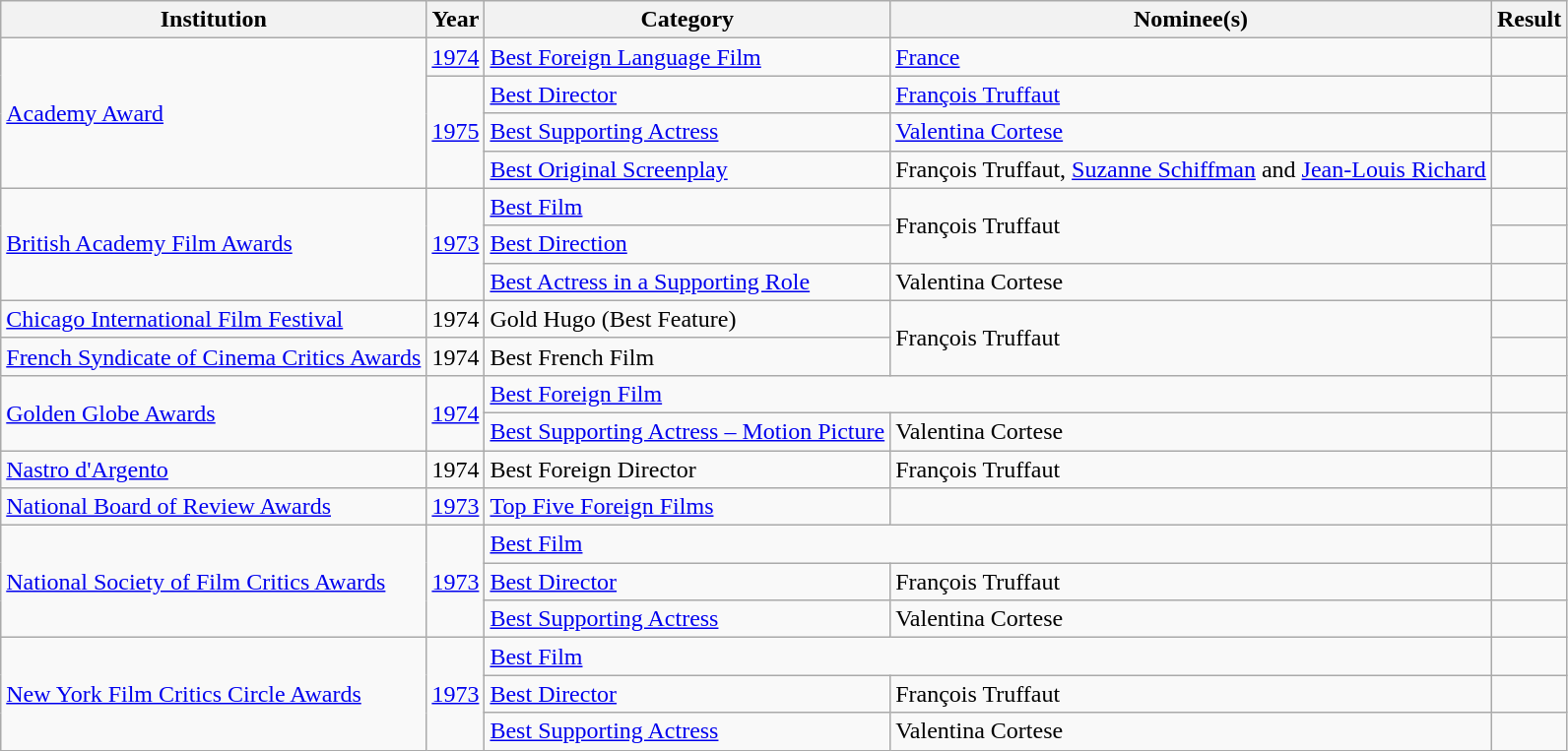<table class="wikitable">
<tr>
<th>Institution</th>
<th>Year</th>
<th>Category</th>
<th>Nominee(s)</th>
<th>Result</th>
</tr>
<tr>
<td rowspan="4"><a href='#'>Academy Award</a></td>
<td><a href='#'>1974</a></td>
<td><a href='#'>Best Foreign Language Film</a></td>
<td><a href='#'>France</a></td>
<td></td>
</tr>
<tr>
<td rowspan="3"><a href='#'>1975</a></td>
<td><a href='#'>Best Director</a></td>
<td><a href='#'>François Truffaut</a></td>
<td></td>
</tr>
<tr>
<td><a href='#'>Best Supporting Actress</a></td>
<td><a href='#'>Valentina Cortese</a></td>
<td></td>
</tr>
<tr>
<td><a href='#'>Best Original Screenplay</a></td>
<td>François Truffaut, <a href='#'>Suzanne Schiffman</a> and <a href='#'>Jean-Louis Richard</a></td>
<td></td>
</tr>
<tr>
<td rowspan="3"><a href='#'>British Academy Film Awards</a></td>
<td rowspan="3"><a href='#'>1973</a></td>
<td><a href='#'>Best Film</a></td>
<td rowspan="2">François Truffaut</td>
<td></td>
</tr>
<tr>
<td><a href='#'>Best Direction</a></td>
<td></td>
</tr>
<tr>
<td><a href='#'>Best Actress in a Supporting Role</a></td>
<td>Valentina Cortese</td>
<td></td>
</tr>
<tr>
<td><a href='#'>Chicago International Film Festival</a></td>
<td>1974</td>
<td>Gold Hugo (Best Feature)</td>
<td rowspan="2">François Truffaut</td>
<td></td>
</tr>
<tr>
<td><a href='#'>French Syndicate of Cinema Critics Awards</a></td>
<td>1974</td>
<td>Best French Film</td>
<td></td>
</tr>
<tr>
<td rowspan="2"><a href='#'>Golden Globe Awards</a></td>
<td rowspan="2"><a href='#'>1974</a></td>
<td colspan="2"><a href='#'>Best Foreign Film</a></td>
<td></td>
</tr>
<tr>
<td><a href='#'>Best Supporting Actress – Motion Picture</a></td>
<td>Valentina Cortese</td>
<td></td>
</tr>
<tr>
<td><a href='#'>Nastro d'Argento</a></td>
<td>1974</td>
<td>Best Foreign Director</td>
<td>François Truffaut</td>
<td></td>
</tr>
<tr>
<td><a href='#'>National Board of Review Awards</a></td>
<td><a href='#'>1973</a></td>
<td><a href='#'>Top Five Foreign Films</a></td>
<td></td>
<td></td>
</tr>
<tr>
<td rowspan="3"><a href='#'>National Society of Film Critics Awards</a></td>
<td rowspan="3"><a href='#'>1973</a></td>
<td colspan="2"><a href='#'>Best Film</a></td>
<td></td>
</tr>
<tr>
<td><a href='#'>Best Director</a></td>
<td>François Truffaut</td>
<td></td>
</tr>
<tr>
<td><a href='#'>Best Supporting Actress</a></td>
<td>Valentina Cortese</td>
<td></td>
</tr>
<tr>
<td rowspan="3"><a href='#'>New York Film Critics Circle Awards</a></td>
<td rowspan="3"><a href='#'>1973</a></td>
<td colspan="2"><a href='#'>Best Film</a></td>
<td></td>
</tr>
<tr>
<td><a href='#'>Best Director</a></td>
<td>François Truffaut</td>
<td></td>
</tr>
<tr>
<td><a href='#'>Best Supporting Actress</a></td>
<td>Valentina Cortese</td>
<td></td>
</tr>
</table>
